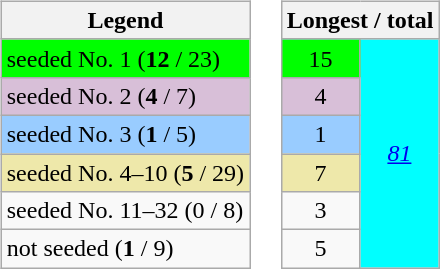<table>
<tr valign=top>
<td><br><table class=wikitable>
<tr>
<th>Legend</th>
</tr>
<tr bgcolor=lime>
<td>seeded No. 1 (<strong>12</strong> / 23)</td>
</tr>
<tr bgcolor=thistle>
<td>seeded No. 2 (<strong>4</strong> / 7)</td>
</tr>
<tr bgcolor=99ccff>
<td>seeded No. 3 (<strong>1</strong> / 5)</td>
</tr>
<tr bgcolor=eee8aa>
<td>seeded No. 4–10 (<strong>5</strong> / 29)</td>
</tr>
<tr>
<td>seeded No. 11–32 (0 / 8)</td>
</tr>
<tr>
<td>not seeded (<strong>1</strong> / 9)</td>
</tr>
</table>
</td>
<td><br><table class=wikitable style="font-size:100%; text-align:center">
<tr>
<th colspan=7>Longest / total</th>
</tr>
<tr style="background:Aqua;">
<td bgcolor=lime>15</td>
<td rowspan=7><a href='#'><em>81</em></a></td>
</tr>
<tr>
<td bgcolor=thistle>4</td>
</tr>
<tr>
<td bgcolor=99ccff>1</td>
</tr>
<tr>
<td bgcolor=eee8aa>7</td>
</tr>
<tr>
<td>3</td>
</tr>
<tr>
<td>5</td>
</tr>
</table>
</td>
</tr>
</table>
